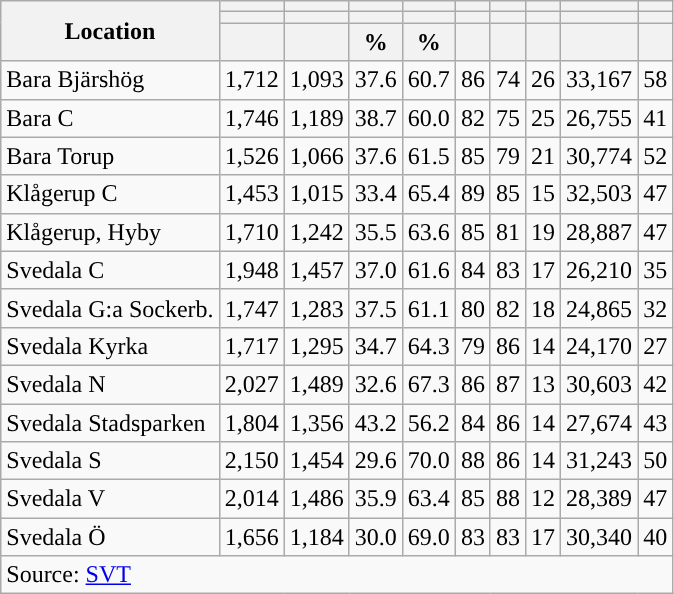<table role="presentation" class="wikitable sortable mw-collapsible">
<tr>
<th rowspan="3">Location</th>
<th></th>
<th></th>
<th></th>
<th></th>
<th></th>
<th></th>
<th></th>
<th></th>
<th></th>
</tr>
<tr>
<th></th>
<th></th>
<th style="background:"></th>
<th style="background:"></th>
<th></th>
<th></th>
<th></th>
<th></th>
<th></th>
</tr>
<tr>
<th data-sort-type="number"></th>
<th data-sort-type="number"></th>
<th data-sort-type="number">%</th>
<th data-sort-type="number">%</th>
<th data-sort-type="number"></th>
<th data-sort-type="number"></th>
<th data-sort-type="number"></th>
<th data-sort-type="number"></th>
<th data-sort-type="number"></th>
</tr>
<tr>
<td align="left">Bara Bjärshög</td>
<td>1,712</td>
<td>1,093</td>
<td>37.6</td>
<td>60.7</td>
<td>86</td>
<td>74</td>
<td>26</td>
<td>33,167</td>
<td>58</td>
</tr>
<tr>
<td align="left">Bara C</td>
<td>1,746</td>
<td>1,189</td>
<td>38.7</td>
<td>60.0</td>
<td>82</td>
<td>75</td>
<td>25</td>
<td>26,755</td>
<td>41</td>
</tr>
<tr>
<td align="left">Bara Torup</td>
<td>1,526</td>
<td>1,066</td>
<td>37.6</td>
<td>61.5</td>
<td>85</td>
<td>79</td>
<td>21</td>
<td>30,774</td>
<td>52</td>
</tr>
<tr>
<td align="left">Klågerup C</td>
<td>1,453</td>
<td>1,015</td>
<td>33.4</td>
<td>65.4</td>
<td>89</td>
<td>85</td>
<td>15</td>
<td>32,503</td>
<td>47</td>
</tr>
<tr>
<td align="left">Klågerup, Hyby</td>
<td>1,710</td>
<td>1,242</td>
<td>35.5</td>
<td>63.6</td>
<td>85</td>
<td>81</td>
<td>19</td>
<td>28,887</td>
<td>47</td>
</tr>
<tr>
<td align="left">Svedala C</td>
<td>1,948</td>
<td>1,457</td>
<td>37.0</td>
<td>61.6</td>
<td>84</td>
<td>83</td>
<td>17</td>
<td>26,210</td>
<td>35</td>
</tr>
<tr>
<td align="left">Svedala G:a Sockerb.</td>
<td>1,747</td>
<td>1,283</td>
<td>37.5</td>
<td>61.1</td>
<td>80</td>
<td>82</td>
<td>18</td>
<td>24,865</td>
<td>32</td>
</tr>
<tr>
<td align="left">Svedala Kyrka</td>
<td>1,717</td>
<td>1,295</td>
<td>34.7</td>
<td>64.3</td>
<td>79</td>
<td>86</td>
<td>14</td>
<td>24,170</td>
<td>27</td>
</tr>
<tr>
<td align="left">Svedala N</td>
<td>2,027</td>
<td>1,489</td>
<td>32.6</td>
<td>67.3</td>
<td>86</td>
<td>87</td>
<td>13</td>
<td>30,603</td>
<td>42</td>
</tr>
<tr>
<td align="left">Svedala Stadsparken</td>
<td>1,804</td>
<td>1,356</td>
<td>43.2</td>
<td>56.2</td>
<td>84</td>
<td>86</td>
<td>14</td>
<td>27,674</td>
<td>43</td>
</tr>
<tr>
<td align="left">Svedala S</td>
<td>2,150</td>
<td>1,454</td>
<td>29.6</td>
<td>70.0</td>
<td>88</td>
<td>86</td>
<td>14</td>
<td>31,243</td>
<td>50</td>
</tr>
<tr>
<td align="left">Svedala V</td>
<td>2,014</td>
<td>1,486</td>
<td>35.9</td>
<td>63.4</td>
<td>85</td>
<td>88</td>
<td>12</td>
<td>28,389</td>
<td>47</td>
</tr>
<tr>
<td align="left">Svedala Ö</td>
<td>1,656</td>
<td>1,184</td>
<td>30.0</td>
<td>69.0</td>
<td>83</td>
<td>83</td>
<td>17</td>
<td>30,340</td>
<td>40</td>
</tr>
<tr>
<td colspan="10" align="left">Source: <a href='#'>SVT</a></td>
</tr>
</table>
